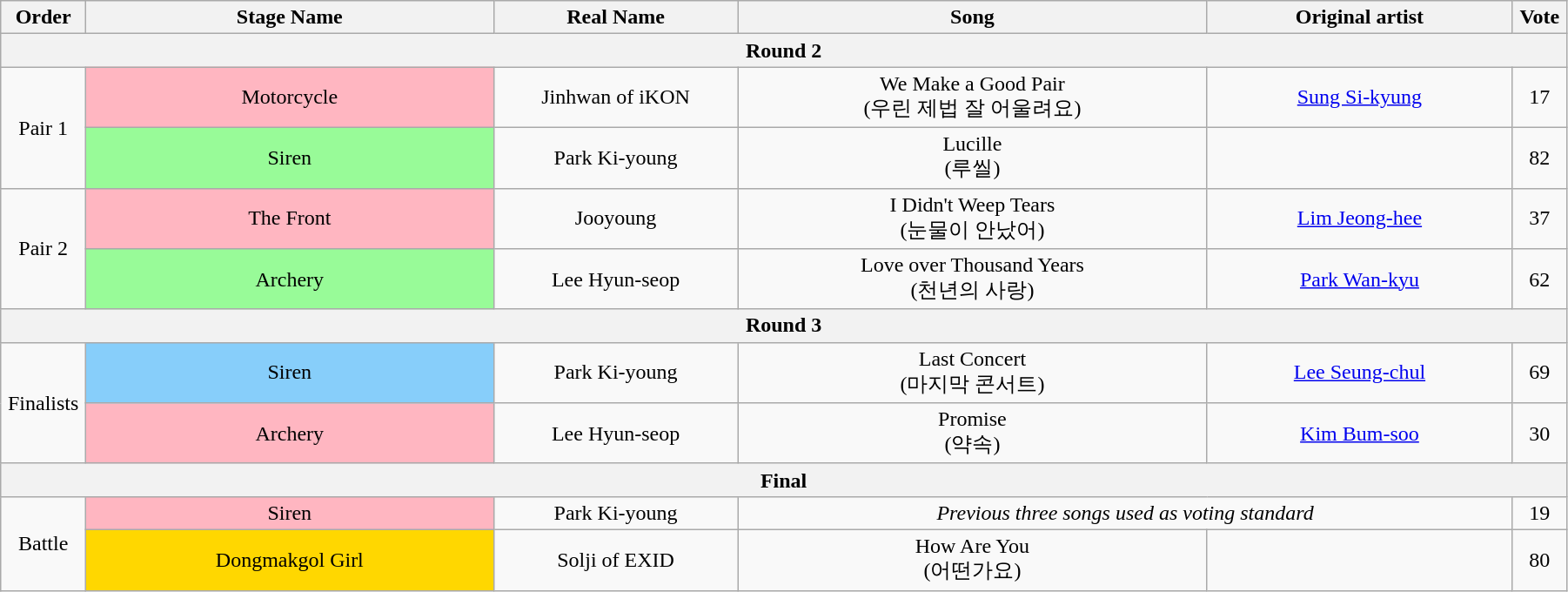<table class="wikitable" style="text-align:center; width:95%;">
<tr>
<th style="width:1%;">Order</th>
<th style="width:20%;">Stage Name</th>
<th style="width:12%;">Real Name</th>
<th style="width:23%;">Song</th>
<th style="width:15%;">Original artist</th>
<th style="width:1%;">Vote</th>
</tr>
<tr>
<th colspan=6>Round 2</th>
</tr>
<tr>
<td rowspan=2>Pair 1</td>
<td bgcolor="lightpink">Motorcycle</td>
<td>Jinhwan of iKON</td>
<td>We Make a Good Pair<br>(우린 제법 잘 어울려요)</td>
<td><a href='#'>Sung Si-kyung</a></td>
<td>17</td>
</tr>
<tr>
<td bgcolor="palegreen">Siren</td>
<td>Park Ki-young</td>
<td>Lucille<br>(루씰)</td>
<td></td>
<td>82</td>
</tr>
<tr>
<td rowspan=2>Pair 2</td>
<td bgcolor="lightpink">The Front</td>
<td>Jooyoung</td>
<td>I Didn't Weep Tears<br>(눈물이 안났어)</td>
<td><a href='#'>Lim Jeong-hee</a></td>
<td>37</td>
</tr>
<tr>
<td bgcolor="palegreen">Archery</td>
<td>Lee Hyun-seop</td>
<td>Love over Thousand Years<br>(천년의 사랑)</td>
<td><a href='#'>Park Wan-kyu</a></td>
<td>62</td>
</tr>
<tr>
<th colspan=6>Round 3</th>
</tr>
<tr>
<td rowspan=2>Finalists</td>
<td bgcolor="lightskyblue">Siren</td>
<td>Park Ki-young</td>
<td>Last Concert<br>(마지막 콘서트)</td>
<td><a href='#'>Lee Seung-chul</a></td>
<td>69</td>
</tr>
<tr>
<td bgcolor="lightpink">Archery</td>
<td>Lee Hyun-seop</td>
<td>Promise<br>(약속)</td>
<td><a href='#'>Kim Bum-soo</a></td>
<td>30</td>
</tr>
<tr>
<th colspan=6>Final</th>
</tr>
<tr>
<td rowspan=2>Battle</td>
<td bgcolor="lightpink">Siren</td>
<td>Park Ki-young</td>
<td colspan=2><em>Previous three songs used as voting standard</em></td>
<td>19</td>
</tr>
<tr>
<td bgcolor="gold">Dongmakgol Girl</td>
<td>Solji of EXID</td>
<td>How Are You<br>(어떤가요)</td>
<td></td>
<td>80</td>
</tr>
</table>
